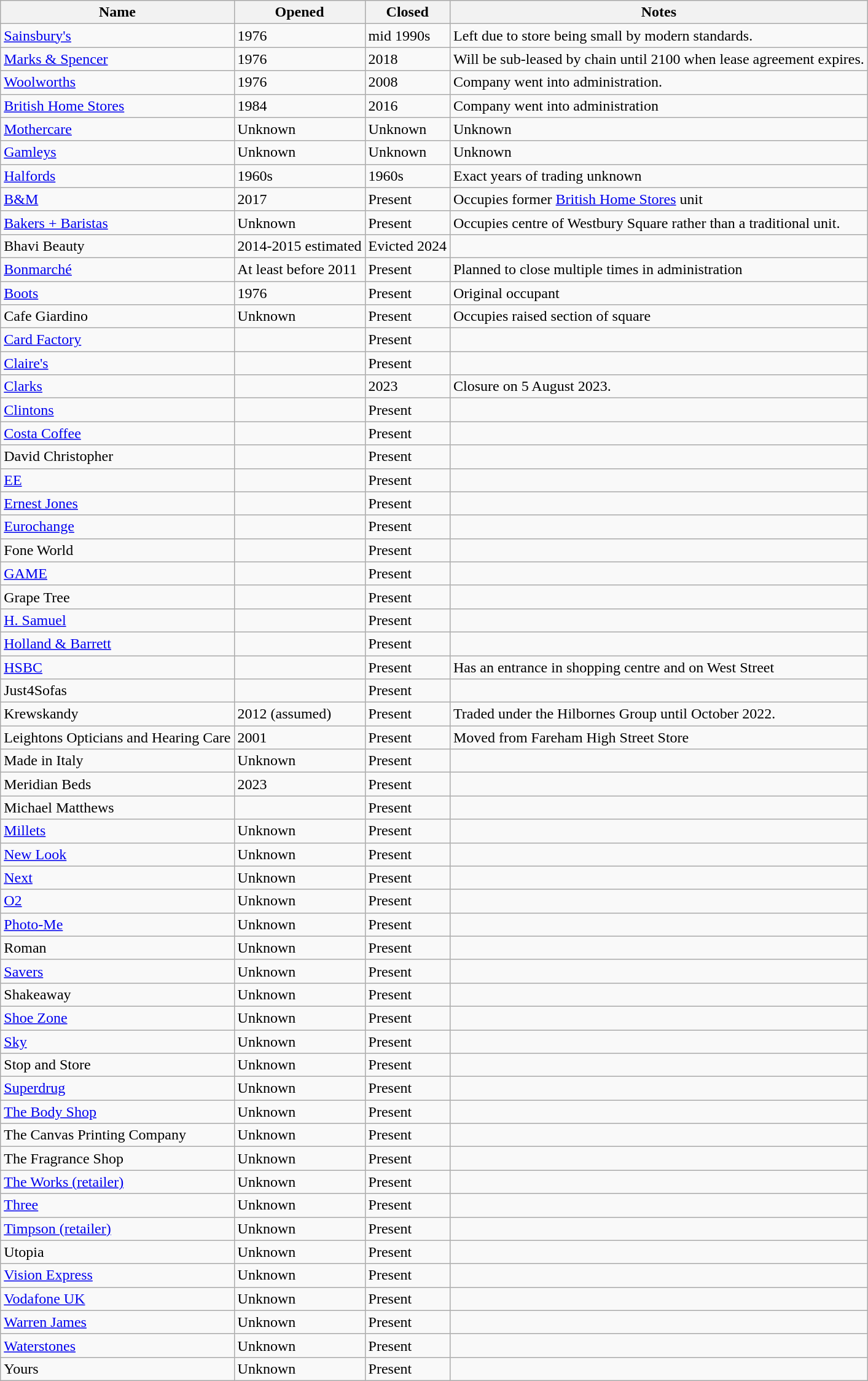<table class="wikitable mw-collapsible mw-collapsed">
<tr>
<th>Name</th>
<th>Opened</th>
<th>Closed</th>
<th>Notes</th>
</tr>
<tr>
<td><a href='#'>Sainsbury's</a></td>
<td>1976</td>
<td>mid 1990s</td>
<td>Left due to store being small by modern standards.</td>
</tr>
<tr>
<td><a href='#'>Marks & Spencer</a></td>
<td>1976</td>
<td>2018</td>
<td>Will be sub-leased by chain until 2100 when lease agreement expires.</td>
</tr>
<tr>
<td><a href='#'>Woolworths</a></td>
<td>1976</td>
<td>2008</td>
<td>Company went into administration.</td>
</tr>
<tr>
<td><a href='#'>British Home Stores</a></td>
<td>1984</td>
<td>2016</td>
<td>Company went into administration</td>
</tr>
<tr>
<td><a href='#'>Mothercare</a></td>
<td>Unknown</td>
<td>Unknown</td>
<td>Unknown</td>
</tr>
<tr>
<td><a href='#'>Gamleys</a></td>
<td>Unknown</td>
<td>Unknown</td>
<td>Unknown</td>
</tr>
<tr>
<td><a href='#'>Halfords</a></td>
<td>1960s</td>
<td>1960s</td>
<td>Exact years of trading unknown</td>
</tr>
<tr>
<td><a href='#'>B&M</a></td>
<td>2017</td>
<td>Present</td>
<td>Occupies former <a href='#'>British Home Stores</a> unit</td>
</tr>
<tr>
<td><a href='#'>Bakers + Baristas</a></td>
<td>Unknown</td>
<td>Present</td>
<td>Occupies centre of Westbury Square rather than a traditional unit.</td>
</tr>
<tr>
<td>Bhavi Beauty</td>
<td>2014-2015 estimated</td>
<td>Evicted 2024</td>
<td></td>
</tr>
<tr>
<td><a href='#'>Bonmarché</a></td>
<td>At least before 2011</td>
<td>Present</td>
<td>Planned to close multiple times in administration</td>
</tr>
<tr>
<td><a href='#'>Boots</a></td>
<td>1976</td>
<td>Present</td>
<td>Original occupant</td>
</tr>
<tr>
<td>Cafe Giardino</td>
<td>Unknown</td>
<td>Present</td>
<td>Occupies raised section of square</td>
</tr>
<tr>
<td><a href='#'>Card Factory</a></td>
<td></td>
<td>Present</td>
<td></td>
</tr>
<tr>
<td><a href='#'>Claire's</a></td>
<td></td>
<td>Present</td>
<td></td>
</tr>
<tr>
<td><a href='#'>Clarks</a></td>
<td></td>
<td>2023</td>
<td>Closure on 5 August 2023.</td>
</tr>
<tr>
<td><a href='#'>Clintons</a></td>
<td></td>
<td>Present</td>
<td></td>
</tr>
<tr>
<td><a href='#'>Costa Coffee</a></td>
<td></td>
<td>Present</td>
<td></td>
</tr>
<tr>
<td>David Christopher</td>
<td></td>
<td>Present</td>
<td></td>
</tr>
<tr>
<td><a href='#'>EE</a></td>
<td></td>
<td>Present</td>
<td></td>
</tr>
<tr>
<td><a href='#'>Ernest Jones</a></td>
<td></td>
<td>Present</td>
<td></td>
</tr>
<tr>
<td><a href='#'>Eurochange</a></td>
<td></td>
<td>Present</td>
<td></td>
</tr>
<tr>
<td>Fone World</td>
<td></td>
<td>Present</td>
<td></td>
</tr>
<tr>
<td><a href='#'>GAME</a></td>
<td></td>
<td>Present</td>
<td></td>
</tr>
<tr>
<td>Grape Tree</td>
<td></td>
<td>Present</td>
<td></td>
</tr>
<tr>
<td><a href='#'>H. Samuel</a></td>
<td></td>
<td>Present</td>
<td></td>
</tr>
<tr>
<td><a href='#'>Holland & Barrett</a></td>
<td></td>
<td>Present</td>
<td></td>
</tr>
<tr>
<td><a href='#'>HSBC</a></td>
<td></td>
<td>Present</td>
<td>Has an entrance in shopping centre and on West Street</td>
</tr>
<tr>
<td>Just4Sofas</td>
<td></td>
<td>Present</td>
<td></td>
</tr>
<tr>
<td>Krewskandy</td>
<td>2012 (assumed)</td>
<td>Present</td>
<td>Traded under the Hilbornes Group until October 2022.</td>
</tr>
<tr>
<td>Leightons Opticians and Hearing Care</td>
<td>2001</td>
<td>Present</td>
<td>Moved from Fareham High Street Store</td>
</tr>
<tr>
<td>Made in Italy</td>
<td>Unknown</td>
<td>Present</td>
<td></td>
</tr>
<tr>
<td>Meridian Beds</td>
<td>2023</td>
<td>Present</td>
<td></td>
</tr>
<tr>
<td>Michael Matthews</td>
<td></td>
<td>Present</td>
<td></td>
</tr>
<tr>
<td><a href='#'>Millets</a></td>
<td>Unknown</td>
<td>Present</td>
<td></td>
</tr>
<tr>
<td><a href='#'>New Look</a></td>
<td>Unknown</td>
<td>Present</td>
<td></td>
</tr>
<tr>
<td><a href='#'>Next</a></td>
<td>Unknown</td>
<td>Present</td>
<td></td>
</tr>
<tr>
<td><a href='#'>O2</a></td>
<td>Unknown</td>
<td>Present</td>
<td></td>
</tr>
<tr>
<td><a href='#'>Photo-Me</a></td>
<td>Unknown</td>
<td>Present</td>
<td></td>
</tr>
<tr>
<td>Roman</td>
<td>Unknown</td>
<td>Present</td>
<td></td>
</tr>
<tr>
<td><a href='#'>Savers</a></td>
<td>Unknown</td>
<td>Present</td>
<td></td>
</tr>
<tr>
<td>Shakeaway</td>
<td>Unknown</td>
<td>Present</td>
<td></td>
</tr>
<tr>
<td><a href='#'>Shoe Zone</a></td>
<td>Unknown</td>
<td>Present</td>
<td></td>
</tr>
<tr>
<td><a href='#'>Sky</a></td>
<td>Unknown</td>
<td>Present</td>
<td></td>
</tr>
<tr>
<td>Stop and Store</td>
<td>Unknown</td>
<td>Present</td>
<td></td>
</tr>
<tr>
<td><a href='#'>Superdrug</a></td>
<td>Unknown</td>
<td>Present</td>
<td></td>
</tr>
<tr>
<td><a href='#'>The Body Shop</a></td>
<td>Unknown</td>
<td>Present</td>
<td></td>
</tr>
<tr>
<td>The Canvas Printing Company</td>
<td>Unknown</td>
<td>Present</td>
<td></td>
</tr>
<tr>
<td>The Fragrance Shop</td>
<td>Unknown</td>
<td>Present</td>
<td></td>
</tr>
<tr>
<td><a href='#'>The Works (retailer)</a></td>
<td>Unknown</td>
<td>Present</td>
<td></td>
</tr>
<tr>
<td><a href='#'>Three</a></td>
<td>Unknown</td>
<td>Present</td>
<td></td>
</tr>
<tr>
<td><a href='#'>Timpson (retailer)</a></td>
<td>Unknown</td>
<td>Present</td>
<td></td>
</tr>
<tr>
<td>Utopia</td>
<td>Unknown</td>
<td>Present</td>
<td></td>
</tr>
<tr>
<td><a href='#'>Vision Express</a></td>
<td>Unknown</td>
<td>Present</td>
<td></td>
</tr>
<tr>
<td><a href='#'>Vodafone UK</a></td>
<td>Unknown</td>
<td>Present</td>
<td></td>
</tr>
<tr>
<td><a href='#'>Warren James</a></td>
<td>Unknown</td>
<td>Present</td>
<td></td>
</tr>
<tr>
<td><a href='#'>Waterstones</a></td>
<td>Unknown</td>
<td>Present</td>
<td></td>
</tr>
<tr>
<td>Yours</td>
<td>Unknown</td>
<td>Present</td>
<td></td>
</tr>
</table>
